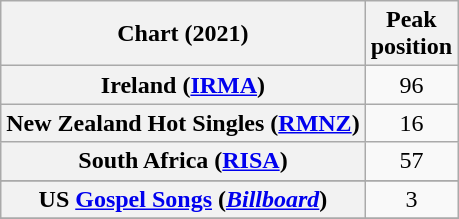<table class="wikitable sortable plainrowheaders" style="text-align:center">
<tr>
<th scope="col">Chart (2021)</th>
<th scope="col">Peak<br>position</th>
</tr>
<tr>
<th scope="row">Ireland (<a href='#'>IRMA</a>)</th>
<td>96</td>
</tr>
<tr>
<th scope="row">New Zealand Hot Singles (<a href='#'>RMNZ</a>)</th>
<td>16</td>
</tr>
<tr>
<th scope="row">South Africa (<a href='#'>RISA</a>)</th>
<td>57</td>
</tr>
<tr>
</tr>
<tr>
</tr>
<tr>
<th scope="row">US <a href='#'>Gospel Songs</a> (<em><a href='#'>Billboard</a></em>)</th>
<td>3</td>
</tr>
<tr>
</tr>
</table>
